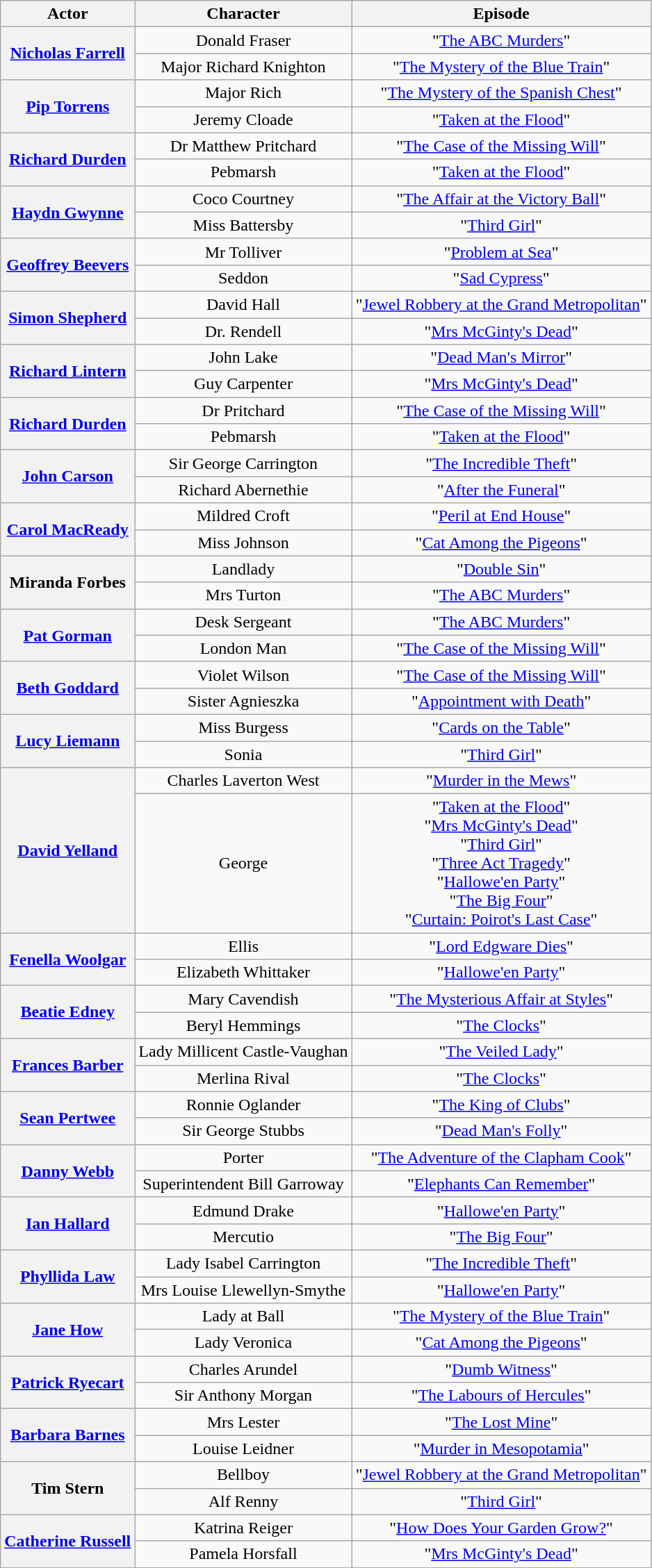<table class="wikitable" style="text-align: center;">
<tr>
<th scope="col">Actor</th>
<th scope="col">Character</th>
<th scope="col">Episode</th>
</tr>
<tr>
<th scope="row" rowspan="2"><a href='#'>Nicholas Farrell</a></th>
<td>Donald Fraser</td>
<td>"<a href='#'>The ABC Murders</a>" </td>
</tr>
<tr>
<td>Major Richard Knighton</td>
<td>"<a href='#'>The Mystery of the Blue Train</a>" </td>
</tr>
<tr>
<th scope="row" rowspan="2"><a href='#'>Pip Torrens</a></th>
<td>Major Rich</td>
<td>"<a href='#'>The Mystery of the Spanish Chest</a>" </td>
</tr>
<tr>
<td>Jeremy Cloade</td>
<td>"<a href='#'>Taken at the Flood</a>" </td>
</tr>
<tr>
<th scope="row" rowspan="2"><a href='#'>Richard Durden</a></th>
<td>Dr Matthew Pritchard</td>
<td>"<a href='#'>The Case of the Missing Will</a>" </td>
</tr>
<tr>
<td>Pebmarsh</td>
<td>"<a href='#'>Taken at the Flood</a>" </td>
</tr>
<tr>
<th scope="row" rowspan="2"><a href='#'>Haydn Gwynne</a></th>
<td>Coco Courtney</td>
<td>"<a href='#'>The Affair at the Victory Ball</a>" </td>
</tr>
<tr>
<td>Miss Battersby</td>
<td>"<a href='#'>Third Girl</a>" </td>
</tr>
<tr>
<th scope="row" rowspan="2"><a href='#'>Geoffrey Beevers</a></th>
<td>Mr Tolliver</td>
<td>"<a href='#'>Problem at Sea</a>" </td>
</tr>
<tr>
<td>Seddon</td>
<td>"<a href='#'>Sad Cypress</a>" </td>
</tr>
<tr>
<th scope="row" rowspan="2"><a href='#'>Simon Shepherd</a></th>
<td>David Hall</td>
<td>"<a href='#'>Jewel Robbery at the Grand Metropolitan</a>" </td>
</tr>
<tr>
<td>Dr. Rendell</td>
<td>"<a href='#'>Mrs McGinty's Dead</a>" </td>
</tr>
<tr>
<th scope="row" rowspan="2"><a href='#'>Richard Lintern</a></th>
<td>John Lake</td>
<td>"<a href='#'>Dead Man's Mirror</a>" </td>
</tr>
<tr>
<td>Guy Carpenter</td>
<td>"<a href='#'>Mrs McGinty's Dead</a>" </td>
</tr>
<tr>
<th scope="row" rowspan="2"><a href='#'>Richard Durden</a></th>
<td>Dr Pritchard</td>
<td>"<a href='#'>The Case of the Missing Will</a>" </td>
</tr>
<tr>
<td>Pebmarsh</td>
<td>"<a href='#'>Taken at the Flood</a>" </td>
</tr>
<tr>
<th scope="row" rowspan="2"><a href='#'>John Carson</a></th>
<td>Sir George Carrington</td>
<td>"<a href='#'>The Incredible Theft</a>" </td>
</tr>
<tr>
<td>Richard Abernethie</td>
<td>"<a href='#'>After the Funeral</a>" </td>
</tr>
<tr>
<th scope="row" rowspan="2"><a href='#'>Carol MacReady</a></th>
<td>Mildred Croft</td>
<td>"<a href='#'>Peril at End House</a>" </td>
</tr>
<tr>
<td>Miss Johnson</td>
<td>"<a href='#'>Cat Among the Pigeons</a>" </td>
</tr>
<tr>
<th scope="row" rowspan="2">Miranda Forbes</th>
<td>Landlady</td>
<td>"<a href='#'>Double Sin</a>" </td>
</tr>
<tr>
<td>Mrs Turton</td>
<td>"<a href='#'>The ABC Murders</a>" </td>
</tr>
<tr>
<th scope="row" rowspan="2"><a href='#'>Pat Gorman</a></th>
<td>Desk Sergeant</td>
<td>"<a href='#'>The ABC Murders</a>" </td>
</tr>
<tr>
<td>London Man</td>
<td>"<a href='#'>The Case of the Missing Will</a>" </td>
</tr>
<tr>
<th scope="row" rowspan="2"><a href='#'>Beth Goddard</a></th>
<td>Violet Wilson</td>
<td>"<a href='#'>The Case of the Missing Will</a>" </td>
</tr>
<tr>
<td>Sister Agnieszka</td>
<td>"<a href='#'>Appointment with Death</a>" </td>
</tr>
<tr>
<th scope="row" rowspan="2"><a href='#'>Lucy Liemann</a></th>
<td>Miss Burgess</td>
<td>"<a href='#'>Cards on the Table</a>" </td>
</tr>
<tr>
<td>Sonia</td>
<td>"<a href='#'>Third Girl</a>" </td>
</tr>
<tr>
<th scope="row" rowspan="2"><a href='#'>David Yelland</a></th>
<td>Charles Laverton West</td>
<td>"<a href='#'>Murder in the Mews</a>" </td>
</tr>
<tr>
<td>George</td>
<td>"<a href='#'>Taken at the Flood</a>" <br>"<a href='#'>Mrs McGinty's Dead</a>" <br>"<a href='#'>Third Girl</a>" <br>"<a href='#'>Three Act Tragedy</a>" <br>"<a href='#'>Hallowe'en Party</a>" <br>"<a href='#'>The Big Four</a>" <br>"<a href='#'>Curtain: Poirot's Last Case</a>" </td>
</tr>
<tr>
<th scope="row" rowspan="2"><a href='#'>Fenella Woolgar</a></th>
<td>Ellis</td>
<td>"<a href='#'>Lord Edgware Dies</a>" </td>
</tr>
<tr>
<td>Elizabeth Whittaker</td>
<td>"<a href='#'>Hallowe'en Party</a>" </td>
</tr>
<tr>
<th scope="row" rowspan="2"><a href='#'>Beatie Edney</a></th>
<td>Mary Cavendish</td>
<td>"<a href='#'>The Mysterious Affair at Styles</a>" </td>
</tr>
<tr>
<td>Beryl Hemmings</td>
<td>"<a href='#'>The Clocks</a>" </td>
</tr>
<tr>
<th scope="row" rowspan="2"><a href='#'>Frances Barber</a></th>
<td>Lady Millicent Castle-Vaughan</td>
<td>"<a href='#'>The Veiled Lady</a>" </td>
</tr>
<tr>
<td>Merlina Rival</td>
<td>"<a href='#'>The Clocks</a>" </td>
</tr>
<tr>
<th scope="row" rowspan="2"><a href='#'>Sean Pertwee</a></th>
<td>Ronnie Oglander</td>
<td>"<a href='#'>The King of Clubs</a>" </td>
</tr>
<tr>
<td>Sir George Stubbs</td>
<td>"<a href='#'>Dead Man's Folly</a>" </td>
</tr>
<tr>
<th scope="row" rowspan="2"><a href='#'>Danny Webb</a></th>
<td>Porter</td>
<td>"<a href='#'>The Adventure of the Clapham Cook</a>" </td>
</tr>
<tr>
<td>Superintendent Bill Garroway</td>
<td>"<a href='#'>Elephants Can Remember</a>" </td>
</tr>
<tr>
<th scope="row" rowspan="2"><a href='#'>Ian Hallard</a></th>
<td>Edmund Drake</td>
<td>"<a href='#'>Hallowe'en Party</a>" </td>
</tr>
<tr>
<td>Mercutio</td>
<td>"<a href='#'>The Big Four</a>" </td>
</tr>
<tr>
<th scope="row" rowspan="2"><a href='#'>Phyllida Law</a></th>
<td>Lady Isabel Carrington</td>
<td>"<a href='#'>The Incredible Theft</a>" </td>
</tr>
<tr>
<td>Mrs Louise Llewellyn-Smythe</td>
<td>"<a href='#'>Hallowe'en Party</a>" </td>
</tr>
<tr>
<th scope="row" rowspan="2"><a href='#'>Jane How</a></th>
<td>Lady at Ball</td>
<td>"<a href='#'>The Mystery of the Blue Train</a>" </td>
</tr>
<tr>
<td>Lady Veronica</td>
<td>"<a href='#'>Cat Among the Pigeons</a>" </td>
</tr>
<tr>
<th scope="row" rowspan="2"><a href='#'>Patrick Ryecart</a></th>
<td>Charles Arundel</td>
<td>"<a href='#'>Dumb Witness</a>" </td>
</tr>
<tr>
<td>Sir Anthony Morgan</td>
<td>"<a href='#'>The Labours of Hercules</a>" </td>
</tr>
<tr>
<th scope="row" rowspan="2"><a href='#'>Barbara Barnes</a></th>
<td>Mrs Lester</td>
<td>"<a href='#'>The Lost Mine</a>" </td>
</tr>
<tr>
<td>Louise Leidner</td>
<td>"<a href='#'>Murder in Mesopotamia</a>" </td>
</tr>
<tr>
<th scope="row" rowspan="2">Tim Stern</th>
<td>Bellboy</td>
<td>"<a href='#'>Jewel Robbery at the Grand Metropolitan</a>" </td>
</tr>
<tr>
<td>Alf Renny</td>
<td>"<a href='#'>Third Girl</a>" </td>
</tr>
<tr>
<th scope="row" rowspan="2"><a href='#'>Catherine Russell</a></th>
<td>Katrina Reiger</td>
<td>"<a href='#'>How Does Your Garden Grow?</a>" </td>
</tr>
<tr>
<td>Pamela Horsfall</td>
<td>"<a href='#'>Mrs McGinty's Dead</a>" </td>
</tr>
</table>
